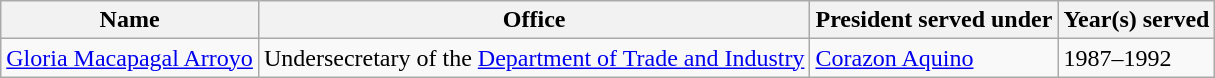<table class="wikitable sortable">
<tr>
<th>Name</th>
<th>Office</th>
<th>President served under</th>
<th>Year(s) served</th>
</tr>
<tr>
<td><a href='#'>Gloria Macapagal Arroyo</a></td>
<td>Undersecretary of the <a href='#'>Department of Trade and Industry</a></td>
<td><a href='#'>Corazon Aquino</a></td>
<td>1987–1992</td>
</tr>
</table>
